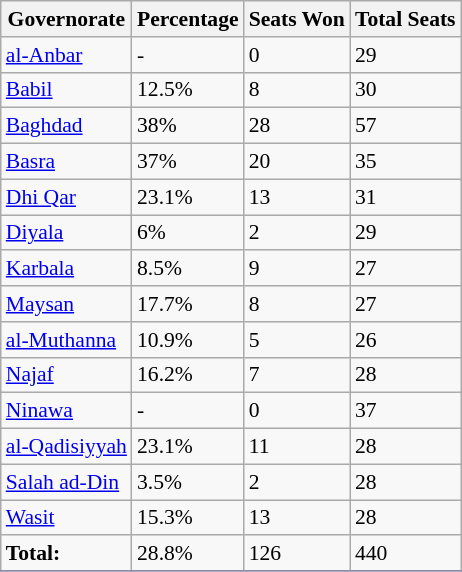<table class=wikitable style="border:1px solid #8888aa; background-color:#f8f8f8; padding:0px; font-size:90%;">
<tr>
<th>Governorate</th>
<th>Percentage</th>
<th>Seats Won</th>
<th>Total Seats</th>
</tr>
<tr>
<td><a href='#'>al-Anbar</a></td>
<td>-</td>
<td>0</td>
<td>29</td>
</tr>
<tr>
<td><a href='#'>Babil</a></td>
<td>12.5%</td>
<td>8</td>
<td>30</td>
</tr>
<tr>
<td><a href='#'>Baghdad</a></td>
<td>38%</td>
<td>28</td>
<td>57</td>
</tr>
<tr>
<td><a href='#'>Basra</a></td>
<td>37%</td>
<td>20</td>
<td>35</td>
</tr>
<tr>
<td><a href='#'>Dhi Qar</a></td>
<td>23.1%</td>
<td>13</td>
<td>31</td>
</tr>
<tr>
<td><a href='#'>Diyala</a></td>
<td>6%</td>
<td>2</td>
<td>29</td>
</tr>
<tr>
<td><a href='#'>Karbala</a></td>
<td>8.5%</td>
<td>9</td>
<td>27</td>
</tr>
<tr>
<td><a href='#'>Maysan</a></td>
<td>17.7%</td>
<td>8</td>
<td>27</td>
</tr>
<tr>
<td><a href='#'>al-Muthanna</a></td>
<td>10.9%</td>
<td>5</td>
<td>26</td>
</tr>
<tr>
<td><a href='#'>Najaf</a></td>
<td>16.2%</td>
<td>7</td>
<td>28</td>
</tr>
<tr>
<td><a href='#'>Ninawa</a></td>
<td>-</td>
<td>0</td>
<td>37</td>
</tr>
<tr>
<td><a href='#'>al-Qadisiyyah</a></td>
<td>23.1%</td>
<td>11</td>
<td>28</td>
</tr>
<tr>
<td><a href='#'>Salah ad-Din</a></td>
<td>3.5%</td>
<td>2</td>
<td>28</td>
</tr>
<tr>
<td><a href='#'>Wasit</a></td>
<td>15.3%</td>
<td>13</td>
<td>28</td>
</tr>
<tr>
<td><strong>Total:</strong></td>
<td>28.8%</td>
<td>126</td>
<td>440</td>
</tr>
<tr>
</tr>
</table>
